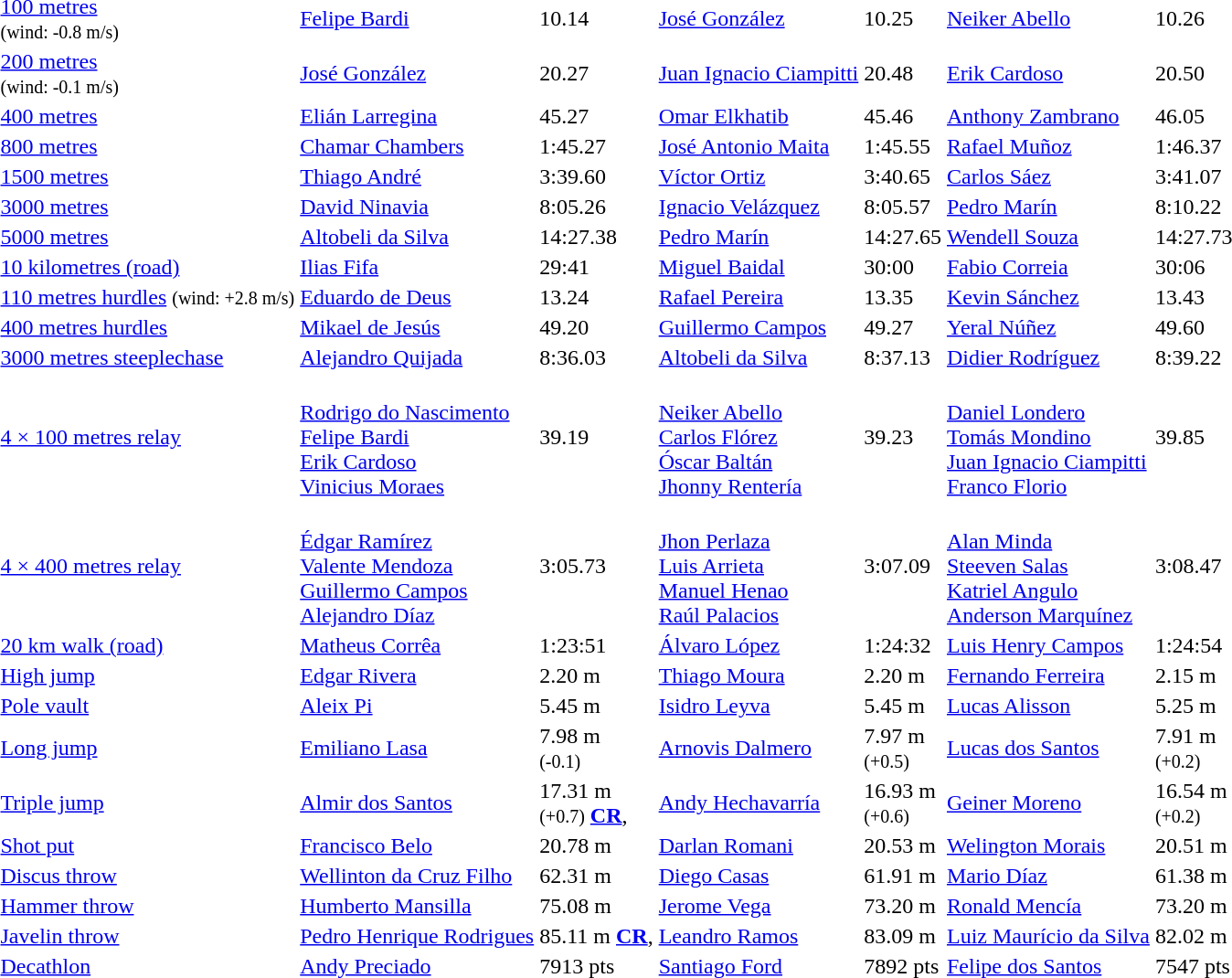<table>
<tr>
<td><a href='#'>100 metres</a> <small><br>(wind: -0.8 m/s)</small></td>
<td align=left><a href='#'>Felipe Bardi</a><br> </td>
<td>10.14</td>
<td align=left><a href='#'>José González</a><br> </td>
<td>10.25</td>
<td align=left><a href='#'>Neiker Abello</a><br> </td>
<td>10.26</td>
</tr>
<tr>
<td><a href='#'>200 metres</a> <small><br>(wind: -0.1 m/s)</small></td>
<td align=left><a href='#'>José González</a><br> </td>
<td>20.27</td>
<td align=left><a href='#'>Juan Ignacio Ciampitti</a><br> </td>
<td>20.48</td>
<td align=left><a href='#'>Erik Cardoso</a><br> </td>
<td>20.50</td>
</tr>
<tr>
<td><a href='#'>400 metres</a></td>
<td align=left><a href='#'>Elián Larregina</a><br> </td>
<td>45.27 <strong></strong></td>
<td align=left><a href='#'>Omar Elkhatib</a><br> </td>
<td>45.46</td>
<td align=left><a href='#'>Anthony Zambrano</a><br> </td>
<td>46.05 <strong></strong></td>
</tr>
<tr>
<td><a href='#'>800 metres</a></td>
<td align=left><a href='#'>Chamar Chambers</a><br> </td>
<td>1:45.27 <strong></strong></td>
<td align=left><a href='#'>José Antonio Maita</a><br> </td>
<td>1:45.55</td>
<td align=left><a href='#'>Rafael Muñoz</a><br> </td>
<td>1:46.37</td>
</tr>
<tr>
<td><a href='#'>1500 metres</a></td>
<td align=left><a href='#'>Thiago André</a><br> </td>
<td>3:39.60</td>
<td align=left><a href='#'>Víctor Ortiz</a><br> </td>
<td>3:40.65</td>
<td align=left><a href='#'>Carlos Sáez</a><br> </td>
<td>3:41.07</td>
</tr>
<tr>
<td><a href='#'>3000 metres</a></td>
<td align=left><a href='#'>David Ninavia</a><br> </td>
<td>8:05.26 <strong></strong></td>
<td align=left><a href='#'>Ignacio Velázquez</a><br> </td>
<td>8:05.57</td>
<td align=left><a href='#'>Pedro Marín</a><br> </td>
<td>8:10.22 <strong></strong></td>
</tr>
<tr>
<td><a href='#'>5000 metres</a></td>
<td align=left><a href='#'>Altobeli da Silva</a><br> </td>
<td>14:27.38</td>
<td align=left><a href='#'>Pedro Marín</a><br> </td>
<td>14:27.65</td>
<td align=left><a href='#'>Wendell Souza</a><br> </td>
<td>14:27.73</td>
</tr>
<tr>
<td><a href='#'>10 kilometres (road)</a></td>
<td align=left><a href='#'>Ilias Fifa</a><br> </td>
<td>29:41</td>
<td align=left><a href='#'>Miguel Baidal</a><br> </td>
<td>30:00</td>
<td align=left><a href='#'>Fabio Correia</a><br> </td>
<td>30:06</td>
</tr>
<tr>
<td><a href='#'>110 metres hurdles</a> <small>(wind: +2.8 m/s)</small></td>
<td align=left><a href='#'>Eduardo de Deus</a><br> </td>
<td>13.24</td>
<td align=left><a href='#'>Rafael Pereira</a><br> </td>
<td>13.35</td>
<td align=left><a href='#'>Kevin Sánchez</a><br> </td>
<td>13.43</td>
</tr>
<tr>
<td><a href='#'>400 metres hurdles</a></td>
<td align=left><a href='#'>Mikael de Jesús</a><br> </td>
<td>49.20</td>
<td align=left><a href='#'>Guillermo Campos</a><br> </td>
<td>49.27 <strong></strong></td>
<td align=left><a href='#'>Yeral Núñez</a><br> </td>
<td>49.60</td>
</tr>
<tr>
<td><a href='#'>3000 metres steeplechase</a></td>
<td align=left><a href='#'>Alejandro Quijada</a><br> </td>
<td>8:36.03</td>
<td align=left><a href='#'>Altobeli da Silva</a><br> </td>
<td>8:37.13</td>
<td align=left><a href='#'>Didier Rodríguez</a><br> </td>
<td>8:39.22</td>
</tr>
<tr>
<td><a href='#'>4 × 100 metres relay</a></td>
<td><br><a href='#'>Rodrigo do Nascimento</a><br><a href='#'>Felipe Bardi</a><br><a href='#'>Erik Cardoso</a><br><a href='#'>Vinicius Moraes</a></td>
<td>39.19</td>
<td><br><a href='#'>Neiker Abello</a><br><a href='#'>Carlos Flórez</a><br><a href='#'>Óscar Baltán</a><br><a href='#'>Jhonny Rentería</a></td>
<td>39.23</td>
<td><br><a href='#'>Daniel Londero</a><br><a href='#'>Tomás Mondino</a> <br><a href='#'>Juan Ignacio Ciampitti</a><br><a href='#'>Franco Florio</a></td>
<td>39.85  <strong></strong></td>
</tr>
<tr>
<td><a href='#'>4 × 400 metres relay</a></td>
<td><br><a href='#'>Édgar Ramírez</a><br><a href='#'>Valente Mendoza</a><br><a href='#'>Guillermo Campos</a><br><a href='#'>Alejandro Díaz</a></td>
<td>3:05.73</td>
<td><br><a href='#'>Jhon Perlaza</a><br><a href='#'>Luis Arrieta</a><br><a href='#'>Manuel Henao</a><br><a href='#'>Raúl Palacios</a></td>
<td>3:07.09 <strong></strong></td>
<td><br><a href='#'>Alan Minda</a><br><a href='#'>Steeven Salas</a><br><a href='#'>Katriel Angulo</a><br><a href='#'>Anderson Marquínez</a></td>
<td>3:08.47 <strong></strong></td>
</tr>
<tr>
<td><a href='#'>20 km walk (road)</a></td>
<td align=left><a href='#'>Matheus Corrêa</a><br> </td>
<td>1:23:51</td>
<td align=left><a href='#'>Álvaro López</a><br> </td>
<td>1:24:32</td>
<td align=left><a href='#'>Luis Henry Campos</a><br> </td>
<td>1:24:54</td>
</tr>
<tr>
<td><a href='#'>High jump</a></td>
<td align=left><a href='#'>Edgar Rivera</a><br> </td>
<td>2.20 m</td>
<td align=left><a href='#'>Thiago Moura</a><br> </td>
<td>2.20 m <strong></strong></td>
<td align=left><a href='#'>Fernando Ferreira</a><br> </td>
<td>2.15 m</td>
</tr>
<tr>
<td><a href='#'>Pole vault</a></td>
<td align=left><a href='#'>Aleix Pi</a><br> </td>
<td>5.45 m</td>
<td align=left><a href='#'>Isidro Leyva</a><br> </td>
<td>5.45 m</td>
<td align=left><a href='#'>Lucas Alisson</a><br> </td>
<td>5.25 m <strong></strong></td>
</tr>
<tr>
<td><a href='#'>Long jump</a></td>
<td align=left><a href='#'>Emiliano Lasa</a><br> </td>
<td>7.98 m<br><small>(-0.1)</small></td>
<td align=left><a href='#'>Arnovis Dalmero</a><br> </td>
<td>7.97 m<br><small>(+0.5)</small></td>
<td align=left><a href='#'>Lucas dos Santos</a><br> </td>
<td>7.91 m<br><small>(+0.2)</small></td>
</tr>
<tr>
<td><a href='#'>Triple jump</a></td>
<td align=left><a href='#'>Almir dos Santos</a><br> </td>
<td>17.31 m<br><small>(+0.7)</small> <strong><a href='#'>CR</a></strong>, <strong></strong></td>
<td align=left><a href='#'>Andy Hechavarría</a><br> </td>
<td>16.93 m<br><small>(+0.6)</small>  <strong></strong></td>
<td align=left><a href='#'>Geiner Moreno</a><br> </td>
<td>16.54 m<br><small>(+0.2)</small> <strong></strong></td>
</tr>
<tr>
<td><a href='#'>Shot put</a></td>
<td align=left><a href='#'>Francisco Belo</a><br> </td>
<td>20.78 m <strong></strong></td>
<td align=left><a href='#'>Darlan Romani</a><br> </td>
<td>20.53 m</td>
<td align=left><a href='#'>Welington Morais</a><br> </td>
<td>20.51 m</td>
</tr>
<tr>
<td><a href='#'>Discus throw</a></td>
<td align=left><a href='#'>Wellinton da Cruz Filho</a><br> </td>
<td>62.31 m <strong></strong></td>
<td align=left><a href='#'>Diego Casas</a><br> </td>
<td>61.91 m</td>
<td align=left><a href='#'>Mario Díaz</a><br> </td>
<td>61.38 m</td>
</tr>
<tr>
<td><a href='#'>Hammer throw</a></td>
<td align=left><a href='#'>Humberto Mansilla</a><br> </td>
<td>75.08 m</td>
<td align=left><a href='#'>Jerome Vega</a><br> </td>
<td>73.20 m</td>
<td align=left><a href='#'>Ronald Mencía</a><br> </td>
<td>73.20 m</td>
</tr>
<tr>
<td><a href='#'>Javelin throw</a></td>
<td align=left><a href='#'>Pedro Henrique Rodrigues</a><br> </td>
<td>85.11 m <strong><a href='#'>CR</a></strong>, <strong></strong></td>
<td align=left><a href='#'>Leandro Ramos</a><br> </td>
<td>83.09 m <strong></strong></td>
<td align=left><a href='#'>Luiz Maurício da Silva</a><br> </td>
<td>82.02 m <strong></strong></td>
</tr>
<tr>
<td><a href='#'>Decathlon</a></td>
<td align=left><a href='#'>Andy Preciado</a><br> </td>
<td>7913 pts <strong></strong></td>
<td align=left><a href='#'>Santiago Ford</a><br> </td>
<td>7892 pts <strong></strong></td>
<td align=left><a href='#'>Felipe dos Santos</a><br> </td>
<td>7547 pts</td>
</tr>
</table>
